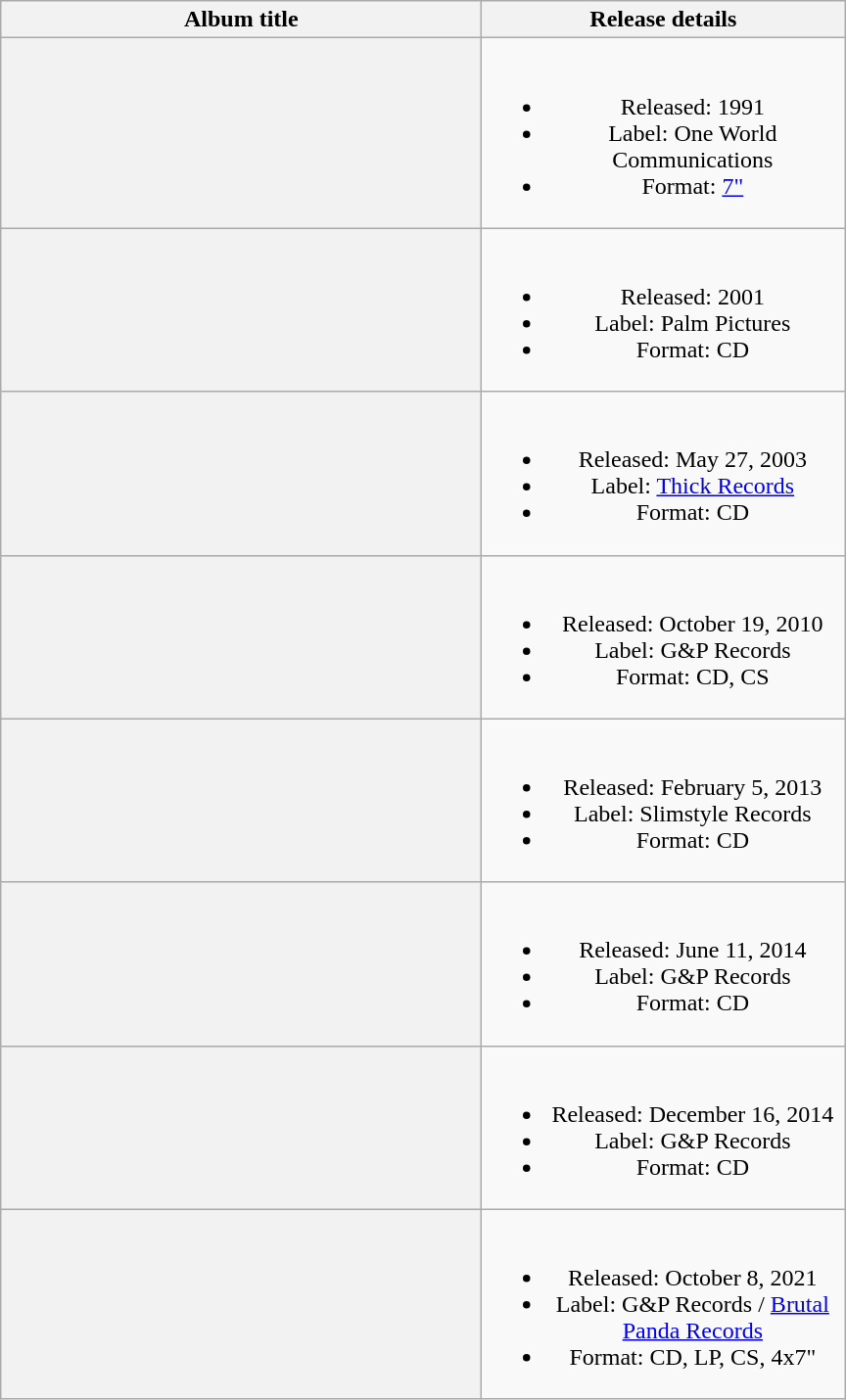<table class="wikitable plainrowheaders" style="text-align:center;">
<tr>
<th scope="col" rowspan="1" style="width:20em">Album title</th>
<th scope="col" rowspan="1" style="width:15em">Release details</th>
</tr>
<tr>
<th></th>
<td><br><ul><li>Released: 1991</li><li>Label: One World Communications</li><li>Format: <a href='#'>7"</a></li></ul></td>
</tr>
<tr>
<th></th>
<td><br><ul><li>Released: 2001</li><li>Label: Palm Pictures</li><li>Format: CD</li></ul></td>
</tr>
<tr>
<th></th>
<td><br><ul><li>Released: May 27, 2003</li><li>Label: <a href='#'>Thick Records</a></li><li>Format: CD</li></ul></td>
</tr>
<tr>
<th></th>
<td><br><ul><li>Released: October 19, 2010</li><li>Label: G&P Records</li><li>Format: CD, CS</li></ul></td>
</tr>
<tr>
<th></th>
<td><br><ul><li>Released: February 5, 2013</li><li>Label: Slimstyle Records</li><li>Format: CD</li></ul></td>
</tr>
<tr>
<th></th>
<td><br><ul><li>Released: June 11, 2014</li><li>Label: G&P Records</li><li>Format: CD</li></ul></td>
</tr>
<tr>
<th></th>
<td><br><ul><li>Released: December 16, 2014</li><li>Label: G&P Records</li><li>Format: CD</li></ul></td>
</tr>
<tr>
<th></th>
<td><br><ul><li>Released: October 8, 2021</li><li>Label: G&P Records / <a href='#'>Brutal Panda Records</a></li><li>Format: CD, LP, CS, 4x7"</li></ul></td>
</tr>
</table>
